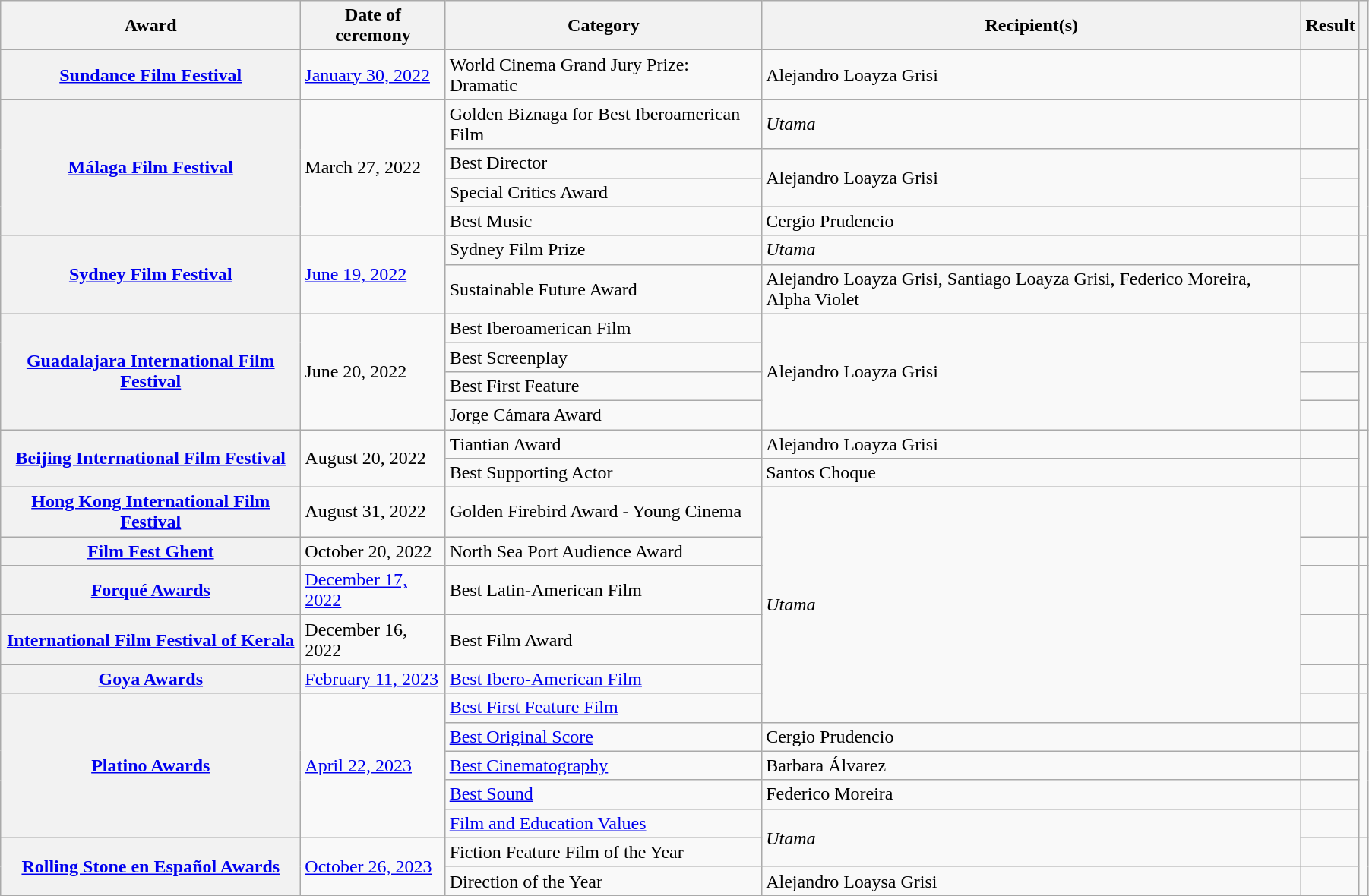<table class="wikitable sortable plainrowheaders" style="width: 95%;">
<tr>
<th scope="col">Award</th>
<th scope="col">Date of ceremony</th>
<th scope="col">Category</th>
<th scope="col">Recipient(s)</th>
<th scope="col">Result</th>
<th scope="col" class="unsortable"></th>
</tr>
<tr>
<th scope="row"><a href='#'>Sundance Film Festival</a></th>
<td><a href='#'>January 30, 2022</a></td>
<td>World Cinema Grand Jury Prize: Dramatic</td>
<td>Alejandro Loayza Grisi</td>
<td></td>
<td></td>
</tr>
<tr>
<th rowspan="4" scope="row"><a href='#'>Málaga Film Festival</a></th>
<td rowspan="4">March 27, 2022</td>
<td>Golden Biznaga for Best Iberoamerican Film</td>
<td><em>Utama</em></td>
<td></td>
<td rowspan="4"></td>
</tr>
<tr>
<td>Best Director</td>
<td rowspan="2">Alejandro Loayza Grisi</td>
<td></td>
</tr>
<tr>
<td>Special Critics Award</td>
<td></td>
</tr>
<tr>
<td>Best Music</td>
<td>Cergio Prudencio</td>
<td></td>
</tr>
<tr>
<th rowspan="2" scope="row"><a href='#'>Sydney Film Festival</a></th>
<td rowspan="2"><a href='#'>June 19, 2022</a></td>
<td>Sydney Film Prize</td>
<td><em>Utama</em></td>
<td></td>
<td rowspan="2"></td>
</tr>
<tr>
<td>Sustainable Future Award</td>
<td>Alejandro Loayza Grisi, Santiago Loayza Grisi, Federico Moreira, Alpha Violet</td>
<td></td>
</tr>
<tr>
<th rowspan="4" scope="row"><a href='#'>Guadalajara International Film Festival</a></th>
<td rowspan="4">June 20, 2022</td>
<td>Best Iberoamerican Film</td>
<td rowspan="4">Alejandro Loayza Grisi</td>
<td></td>
<td></td>
</tr>
<tr>
<td>Best Screenplay</td>
<td></td>
<td rowspan="3"></td>
</tr>
<tr>
<td>Best First Feature</td>
<td></td>
</tr>
<tr>
<td>Jorge Cámara Award</td>
<td></td>
</tr>
<tr>
<th rowspan="2" scope="row"><a href='#'>Beijing International Film Festival</a></th>
<td rowspan="2">August 20, 2022</td>
<td>Tiantian Award</td>
<td>Alejandro Loayza Grisi</td>
<td></td>
<td rowspan="2"></td>
</tr>
<tr>
<td>Best Supporting Actor</td>
<td>Santos Choque</td>
<td></td>
</tr>
<tr>
<th scope="row"><a href='#'>Hong Kong International Film Festival</a></th>
<td>August 31, 2022</td>
<td>Golden Firebird Award - Young Cinema</td>
<td rowspan="6"><em>Utama</em></td>
<td></td>
<td></td>
</tr>
<tr>
<th scope="row"><a href='#'>Film Fest Ghent</a></th>
<td>October 20, 2022</td>
<td>North Sea Port Audience Award</td>
<td></td>
<td></td>
</tr>
<tr>
<th scope="row"><a href='#'>Forqué Awards</a></th>
<td><a href='#'>December 17, 2022</a></td>
<td>Best Latin-American Film</td>
<td></td>
<td></td>
</tr>
<tr>
<th scope="row"><a href='#'>International Film Festival of Kerala</a></th>
<td>December 16, 2022</td>
<td>Best Film Award</td>
<td></td>
<td></td>
</tr>
<tr>
<th rowspan = "1" scope = "row"><a href='#'>Goya Awards</a></th>
<td><a href='#'>February 11, 2023</a></td>
<td><a href='#'>Best Ibero-American Film</a></td>
<td></td>
<td align = "center"></td>
</tr>
<tr>
<th scope="row" rowspan="5"><a href='#'>Platino Awards</a></th>
<td rowspan="5"><a href='#'>April 22, 2023</a></td>
<td><a href='#'>Best First Feature Film</a></td>
<td></td>
<td rowspan="5"></td>
</tr>
<tr>
<td><a href='#'>Best Original Score</a></td>
<td>Cergio Prudencio</td>
<td></td>
</tr>
<tr>
<td><a href='#'>Best Cinematography</a></td>
<td>Barbara Álvarez</td>
<td></td>
</tr>
<tr>
<td><a href='#'>Best Sound</a></td>
<td>Federico Moreira</td>
<td></td>
</tr>
<tr>
<td><a href='#'>Film and Education Values</a></td>
<td rowspan="2"><em>Utama</em></td>
<td></td>
</tr>
<tr>
<th scope="row" rowspan="2"><a href='#'>Rolling Stone en Español Awards</a></th>
<td rowspan="2"><a href='#'>October 26, 2023</a></td>
<td>Fiction Feature Film of the Year</td>
<td></td>
<td rowspan="2"></td>
</tr>
<tr>
<td>Direction of the Year</td>
<td>Alejandro Loaysa Grisi</td>
<td></td>
</tr>
<tr>
</tr>
</table>
